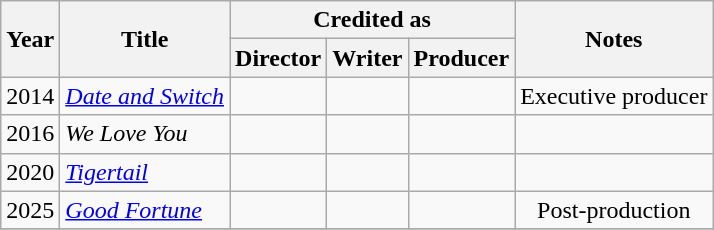<table class="wikitable">
<tr>
<th rowspan="2">Year</th>
<th rowspan="2">Title</th>
<th colspan="3">Credited as</th>
<th rowspan="2">Notes</th>
</tr>
<tr>
<th>Director</th>
<th>Writer</th>
<th>Producer</th>
</tr>
<tr>
<td>2014</td>
<td><em><a href='#'>Date and Switch</a></em></td>
<td></td>
<td></td>
<td></td>
<td>Executive producer</td>
</tr>
<tr>
<td>2016</td>
<td><em>We Love You</em></td>
<td></td>
<td></td>
<td></td>
<td></td>
</tr>
<tr>
<td>2020</td>
<td><em><a href='#'>Tigertail</a></em></td>
<td></td>
<td></td>
<td></td>
<td></td>
</tr>
<tr>
<td>2025</td>
<td><em><a href='#'>Good Fortune</a></em></td>
<td></td>
<td></td>
<td></td>
<td style="text-align:center;">Post-production</td>
</tr>
<tr>
</tr>
</table>
